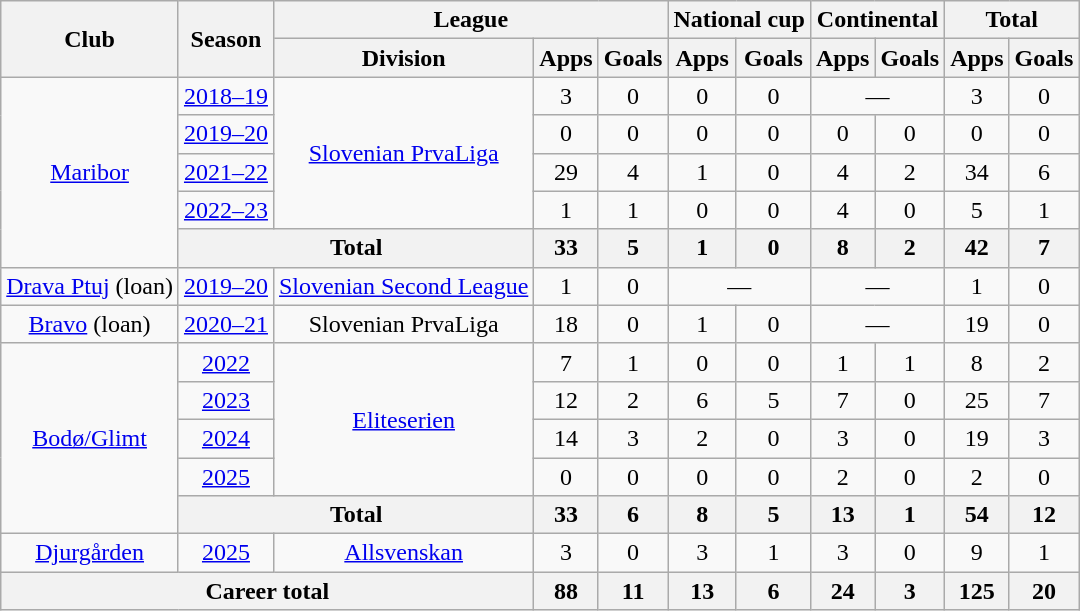<table class="wikitable" style="text-align:center">
<tr>
<th rowspan="2">Club</th>
<th rowspan="2">Season</th>
<th colspan="3">League</th>
<th colspan="2">National cup</th>
<th colspan="2">Continental</th>
<th colspan="2">Total</th>
</tr>
<tr>
<th>Division</th>
<th>Apps</th>
<th>Goals</th>
<th>Apps</th>
<th>Goals</th>
<th>Apps</th>
<th>Goals</th>
<th>Apps</th>
<th>Goals</th>
</tr>
<tr>
<td rowspan="5"><a href='#'>Maribor</a></td>
<td><a href='#'>2018–19</a></td>
<td rowspan="4"><a href='#'>Slovenian PrvaLiga</a></td>
<td>3</td>
<td>0</td>
<td>0</td>
<td>0</td>
<td colspan="2">—</td>
<td>3</td>
<td>0</td>
</tr>
<tr>
<td><a href='#'>2019–20</a></td>
<td>0</td>
<td>0</td>
<td>0</td>
<td>0</td>
<td>0</td>
<td>0</td>
<td>0</td>
<td>0</td>
</tr>
<tr>
<td><a href='#'>2021–22</a></td>
<td>29</td>
<td>4</td>
<td>1</td>
<td>0</td>
<td>4</td>
<td>2</td>
<td>34</td>
<td>6</td>
</tr>
<tr>
<td><a href='#'>2022–23</a></td>
<td>1</td>
<td>1</td>
<td>0</td>
<td>0</td>
<td>4</td>
<td>0</td>
<td>5</td>
<td>1</td>
</tr>
<tr>
<th colspan="2">Total</th>
<th>33</th>
<th>5</th>
<th>1</th>
<th>0</th>
<th>8</th>
<th>2</th>
<th>42</th>
<th>7</th>
</tr>
<tr>
<td><a href='#'>Drava Ptuj</a> (loan)</td>
<td><a href='#'>2019–20</a></td>
<td><a href='#'>Slovenian Second League</a></td>
<td>1</td>
<td>0</td>
<td colspan="2">—</td>
<td colspan="2">—</td>
<td>1</td>
<td>0</td>
</tr>
<tr>
<td><a href='#'>Bravo</a> (loan)</td>
<td><a href='#'>2020–21</a></td>
<td>Slovenian PrvaLiga</td>
<td>18</td>
<td>0</td>
<td>1</td>
<td>0</td>
<td colspan="2">—</td>
<td>19</td>
<td>0</td>
</tr>
<tr>
<td rowspan="5"><a href='#'>Bodø/Glimt</a></td>
<td><a href='#'>2022</a></td>
<td rowspan="4"><a href='#'>Eliteserien</a></td>
<td>7</td>
<td>1</td>
<td>0</td>
<td>0</td>
<td>1</td>
<td>1</td>
<td>8</td>
<td>2</td>
</tr>
<tr>
<td><a href='#'>2023</a></td>
<td>12</td>
<td>2</td>
<td>6</td>
<td>5</td>
<td>7</td>
<td>0</td>
<td>25</td>
<td>7</td>
</tr>
<tr>
<td><a href='#'>2024</a></td>
<td>14</td>
<td>3</td>
<td>2</td>
<td>0</td>
<td>3</td>
<td>0</td>
<td>19</td>
<td>3</td>
</tr>
<tr>
<td><a href='#'>2025</a></td>
<td>0</td>
<td>0</td>
<td>0</td>
<td>0</td>
<td>2</td>
<td>0</td>
<td>2</td>
<td>0</td>
</tr>
<tr>
<th colspan="2">Total</th>
<th>33</th>
<th>6</th>
<th>8</th>
<th>5</th>
<th>13</th>
<th>1</th>
<th>54</th>
<th>12</th>
</tr>
<tr>
<td><a href='#'>Djurgården</a></td>
<td><a href='#'>2025</a></td>
<td><a href='#'>Allsvenskan</a></td>
<td>3</td>
<td>0</td>
<td>3</td>
<td>1</td>
<td>3</td>
<td>0</td>
<td>9</td>
<td>1</td>
</tr>
<tr>
<th colspan="3">Career total</th>
<th>88</th>
<th>11</th>
<th>13</th>
<th>6</th>
<th>24</th>
<th>3</th>
<th>125</th>
<th>20</th>
</tr>
</table>
